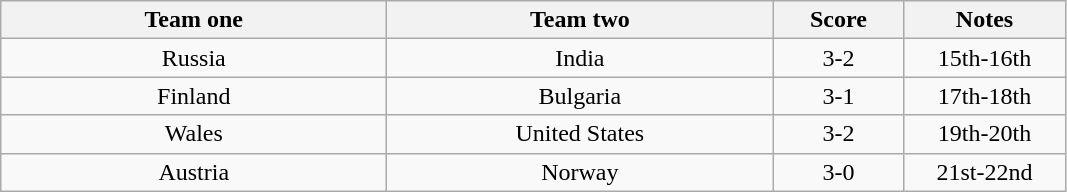<table class="wikitable" style="text-align: center">
<tr>
<th width=250>Team one</th>
<th width=250>Team two</th>
<th width=80>Score</th>
<th width=100>Notes</th>
</tr>
<tr>
<td> Russia</td>
<td> India</td>
<td>3-2</td>
<td>15th-16th</td>
</tr>
<tr>
<td> Finland</td>
<td> Bulgaria</td>
<td>3-1</td>
<td>17th-18th</td>
</tr>
<tr>
<td> Wales</td>
<td> United States</td>
<td>3-2</td>
<td>19th-20th</td>
</tr>
<tr>
<td> Austria</td>
<td> Norway</td>
<td>3-0</td>
<td>21st-22nd</td>
</tr>
</table>
